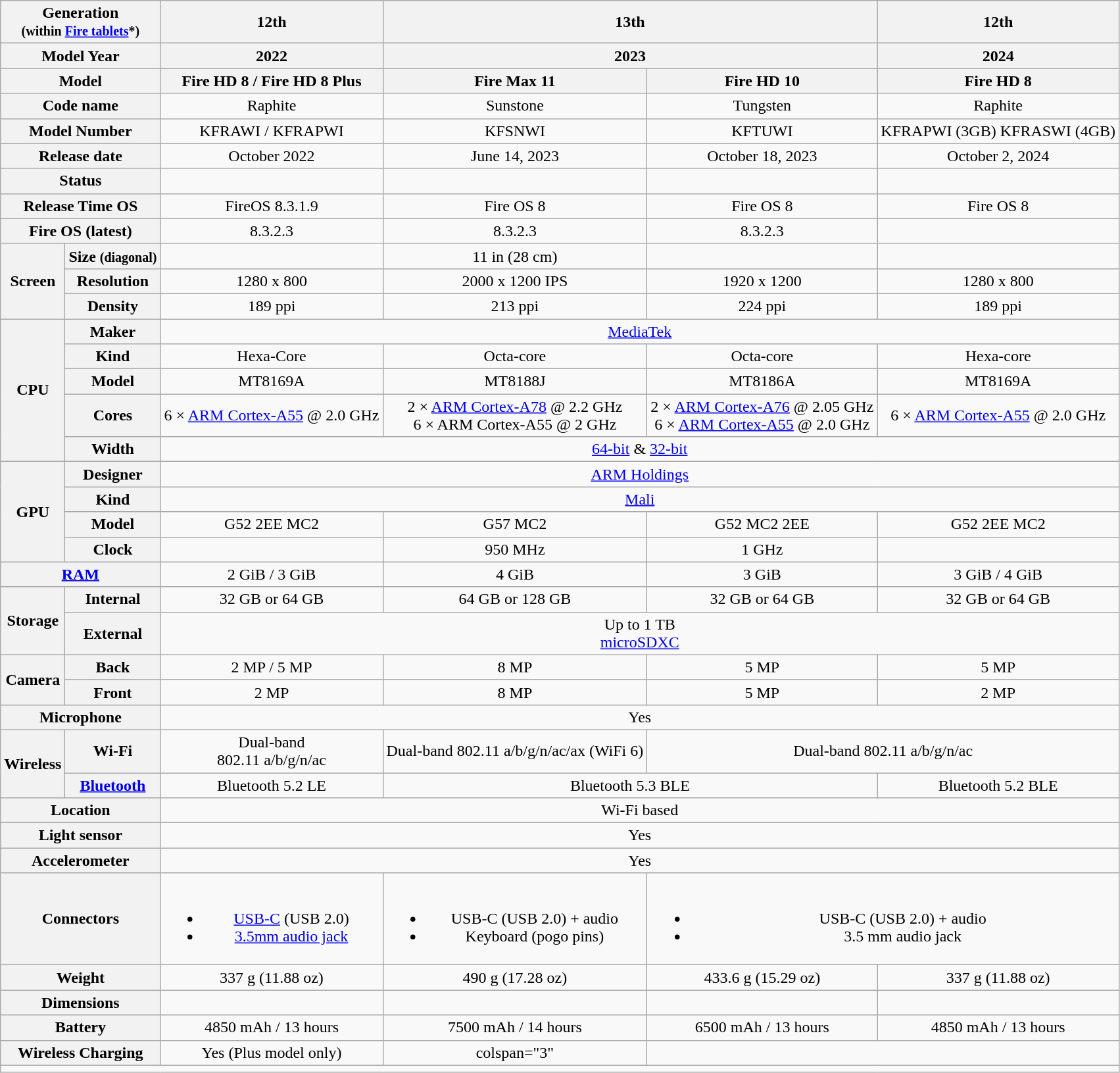<table class="wikitable mw-collapsible" style="text-align:center;">
<tr>
<th colspan="2">Generation<br><small>(within <a href='#'>Fire tablets</a>*)</small></th>
<th>12th</th>
<th Colspan="2">13th</th>
<th>12th</th>
</tr>
<tr>
<th colspan="2">Model Year</th>
<th>2022</th>
<th Colspan="2">2023</th>
<th>2024</th>
</tr>
<tr>
<th colspan="2">Model</th>
<th>Fire HD 8 / Fire HD 8 Plus</th>
<th>Fire Max 11</th>
<th>Fire HD 10</th>
<th>Fire HD 8</th>
</tr>
<tr>
<th colspan="2">Code name</th>
<td>Raphite</td>
<td>Sunstone</td>
<td>Tungsten</td>
<td>Raphite</td>
</tr>
<tr>
<th colspan="2">Model Number</th>
<td>KFRAWI / KFRAPWI</td>
<td>KFSNWI</td>
<td>KFTUWI</td>
<td>KFRAPWI (3GB) KFRASWI (4GB)</td>
</tr>
<tr>
<th colspan="2">Release date</th>
<td>October 2022</td>
<td>June 14, 2023</td>
<td>October 18, 2023</td>
<td>October 2, 2024</td>
</tr>
<tr>
<th colspan="2">Status</th>
<td></td>
<td></td>
<td></td>
<td></td>
</tr>
<tr>
<th colspan="2">Release Time OS</th>
<td>FireOS 8.3.1.9</td>
<td>Fire OS 8</td>
<td>Fire OS 8</td>
<td>Fire OS 8</td>
</tr>
<tr>
<th colspan="2">Fire OS (latest)</th>
<td>8.3.2.3</td>
<td>8.3.2.3</td>
<td>8.3.2.3</td>
<td></td>
</tr>
<tr>
<th rowspan="3">Screen</th>
<th colspan="1">Size <small>(diagonal)</small></th>
<td></td>
<td>11 in (28 cm)</td>
<td></td>
<td></td>
</tr>
<tr>
<th colspan="1">Resolution</th>
<td>1280 x 800</td>
<td>2000 x 1200 IPS</td>
<td>1920 x 1200</td>
<td>1280 x 800</td>
</tr>
<tr>
<th colspan="1">Density</th>
<td>189 ppi</td>
<td>213 ppi</td>
<td>224 ppi</td>
<td>189 ppi</td>
</tr>
<tr>
<th colspan="1" rowspan="5">CPU</th>
<th colspan="1">Maker</th>
<td colspan="4"><a href='#'>MediaTek</a></td>
</tr>
<tr>
<th colspan="1">Kind</th>
<td>Hexa-Core</td>
<td>Octa-core</td>
<td>Octa-core</td>
<td>Hexa-core</td>
</tr>
<tr>
<th colspan="1">Model</th>
<td>MT8169A</td>
<td>MT8188J</td>
<td>MT8186A</td>
<td>MT8169A</td>
</tr>
<tr>
<th colspan="1">Cores</th>
<td>6 × <a href='#'>ARM Cortex-A55</a> @ 2.0 GHz</td>
<td>2 × <a href='#'>ARM Cortex-A78</a> @ 2.2 GHz<br>6 × ARM Cortex-A55 @ 2 GHz</td>
<td>2 × <a href='#'>ARM Cortex-A76</a> @ 2.05 GHz<br>6 × <a href='#'>ARM Cortex-A55</a> @ 2.0 GHz</td>
<td>6 × <a href='#'>ARM Cortex-A55</a> @ 2.0 GHz</td>
</tr>
<tr>
<th colspan="1">Width</th>
<td colspan="4"><a href='#'>64-bit</a> & <a href='#'>32-bit</a></td>
</tr>
<tr>
<th colspan="1" rowspan="4">GPU</th>
<th colspan="1">Designer</th>
<td colspan="4"><a href='#'>ARM Holdings</a></td>
</tr>
<tr>
<th colspan="1">Kind</th>
<td colspan="5"><a href='#'>Mali</a></td>
</tr>
<tr>
<th colspan="1">Model</th>
<td>G52 2EE MC2</td>
<td>G57 MC2</td>
<td>G52 MC2 2EE</td>
<td>G52 2EE MC2</td>
</tr>
<tr>
<th colspan="1">Clock</th>
<td></td>
<td>950 MHz</td>
<td>1 GHz</td>
<td></td>
</tr>
<tr>
<th colspan="2"><a href='#'>RAM</a></th>
<td>2 GiB / 3 GiB</td>
<td>4 GiB</td>
<td>3 GiB</td>
<td>3 GiB / 4 GiB</td>
</tr>
<tr>
<th rowspan="2">Storage</th>
<th rowspan="1">Internal</th>
<td>32 GB or 64 GB</td>
<td>64 GB or 128 GB</td>
<td>32 GB or 64 GB</td>
<td>32 GB or 64 GB</td>
</tr>
<tr>
<th colspan="1">External</th>
<td colspan="4">Up to 1 TB<br><a href='#'>microSDXC</a></td>
</tr>
<tr>
<th colspan="1" rowspan="2">Camera</th>
<th colspan="1">Back</th>
<td>2 MP / 5 MP</td>
<td>8 MP</td>
<td>5 MP</td>
<td>5 MP</td>
</tr>
<tr>
<th colspan="1">Front</th>
<td>2 MP</td>
<td>8 MP</td>
<td>5 MP</td>
<td>2 MP</td>
</tr>
<tr>
<th colspan="2">Microphone</th>
<td colspan="4">Yes</td>
</tr>
<tr>
<th colspan="1" rowspan="2">Wireless</th>
<th>Wi-Fi</th>
<td>Dual-band<br>802.11 a/b/g/n/ac</td>
<td>Dual-band 802.11 a/b/g/n/ac/ax (WiFi 6)</td>
<td colspan="2">Dual-band 802.11 a/b/g/n/ac</td>
</tr>
<tr>
<th colspan="1"><a href='#'>Bluetooth</a></th>
<td>Bluetooth 5.2 LE</td>
<td colspan="2">Bluetooth 5.3 BLE</td>
<td>Bluetooth 5.2 BLE</td>
</tr>
<tr>
<th colspan="2" rowspan="1">Location</th>
<td colspan="4">Wi-Fi based</td>
</tr>
<tr>
<th colspan="2">Light sensor</th>
<td colspan="4">Yes</td>
</tr>
<tr>
<th colspan="2">Accelerometer</th>
<td colspan="4">Yes</td>
</tr>
<tr>
<th colspan="2">Connectors</th>
<td><br><ul><li><a href='#'>USB-C</a> (USB 2.0)</li><li><a href='#'>3.5mm audio jack</a></li></ul></td>
<td><br><ul><li>USB-C (USB 2.0) + audio</li><li>Keyboard (pogo pins)</li></ul></td>
<td colspan="2"><br><ul><li>USB-C (USB 2.0) + audio</li><li>3.5 mm audio jack</li></ul></td>
</tr>
<tr>
<th colspan="2" rowspan="1">Weight</th>
<td>337 g (11.88 oz)</td>
<td>490 g (17.28 oz)</td>
<td>433.6 g (15.29 oz)</td>
<td>337 g (11.88 oz)</td>
</tr>
<tr>
<th colspan="2">Dimensions</th>
<td></td>
<td></td>
<td></td>
<td></td>
</tr>
<tr>
<th colspan="2">Battery</th>
<td>4850 mAh / 13 hours</td>
<td>7500 mAh / 14 hours</td>
<td>6500 mAh / 13 hours</td>
<td>4850 mAh / 13 hours</td>
</tr>
<tr>
<th colspan="2">Wireless Charging</th>
<td>Yes (Plus model only)</td>
<td>colspan="3" </td>
</tr>
<tr>
<td colspan="6"><small></small></td>
</tr>
</table>
